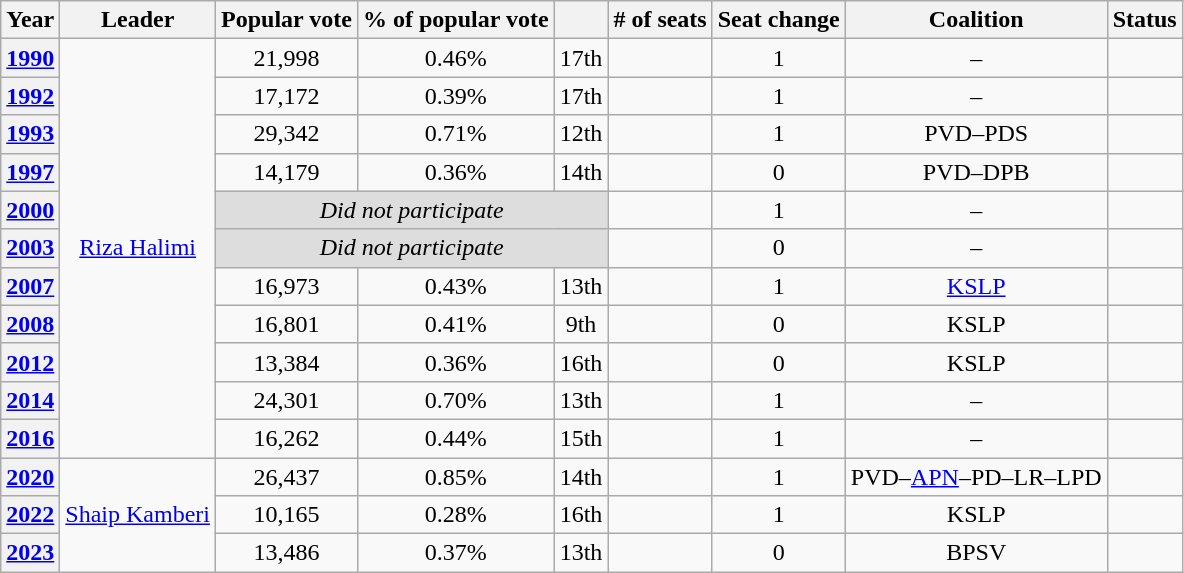<table class="wikitable" style="text-align:center">
<tr>
<th>Year</th>
<th>Leader</th>
<th>Popular vote</th>
<th>% of popular vote</th>
<th></th>
<th># of seats</th>
<th>Seat change</th>
<th>Coalition</th>
<th>Status</th>
</tr>
<tr>
<th><a href='#'>1990</a></th>
<td rowspan="11"><a href='#'>Riza Halimi</a></td>
<td>21,998</td>
<td>0.46%</td>
<td> 17th</td>
<td></td>
<td> 1</td>
<td>–</td>
<td></td>
</tr>
<tr>
<th><a href='#'>1992</a></th>
<td>17,172</td>
<td>0.39%</td>
<td> 17th</td>
<td></td>
<td> 1</td>
<td>–</td>
<td></td>
</tr>
<tr>
<th><a href='#'>1993</a></th>
<td>29,342</td>
<td>0.71%</td>
<td> 12th</td>
<td></td>
<td> 1</td>
<td>PVD–PDS</td>
<td></td>
</tr>
<tr>
<th><a href='#'>1997</a></th>
<td>14,179</td>
<td>0.36%</td>
<td> 14th</td>
<td></td>
<td> 0</td>
<td>PVD–DPB</td>
<td></td>
</tr>
<tr>
<th><a href='#'>2000</a></th>
<td colspan="3" style="background:#ddd"><em>Did not participate</em></td>
<td></td>
<td> 1</td>
<td>–</td>
<td></td>
</tr>
<tr>
<th><a href='#'>2003</a></th>
<td colspan="3" style="background:#ddd"><em>Did not participate</em></td>
<td></td>
<td> 0</td>
<td>–</td>
<td></td>
</tr>
<tr>
<th><a href='#'>2007</a></th>
<td>16,973</td>
<td>0.43%</td>
<td> 13th</td>
<td></td>
<td> 1</td>
<td><a href='#'>KSLP</a></td>
<td></td>
</tr>
<tr>
<th><a href='#'>2008</a></th>
<td>16,801</td>
<td>0.41%</td>
<td> 9th</td>
<td></td>
<td> 0</td>
<td>KSLP</td>
<td></td>
</tr>
<tr>
<th><a href='#'>2012</a></th>
<td>13,384</td>
<td>0.36%</td>
<td> 16th</td>
<td></td>
<td> 0</td>
<td>KSLP</td>
<td></td>
</tr>
<tr>
<th><a href='#'>2014</a></th>
<td>24,301</td>
<td>0.70%</td>
<td> 13th</td>
<td></td>
<td> 1</td>
<td>–</td>
<td></td>
</tr>
<tr>
<th><a href='#'>2016</a></th>
<td>16,262</td>
<td>0.44%</td>
<td> 15th</td>
<td></td>
<td> 1</td>
<td>–</td>
<td></td>
</tr>
<tr>
<th><a href='#'>2020</a></th>
<td rowspan="3"><a href='#'>Shaip Kamberi</a></td>
<td>26,437</td>
<td>0.85%</td>
<td> 14th</td>
<td></td>
<td> 1</td>
<td>PVD–<a href='#'>APN</a>–PD–LR–LPD</td>
<td></td>
</tr>
<tr>
<th><a href='#'>2022</a></th>
<td>10,165</td>
<td>0.28%</td>
<td> 16th</td>
<td></td>
<td> 1</td>
<td>KSLP</td>
<td></td>
</tr>
<tr>
<th><a href='#'>2023</a></th>
<td>13,486</td>
<td>0.37%</td>
<td> 13th</td>
<td></td>
<td> 0</td>
<td>BPSV</td>
<td></td>
</tr>
</table>
